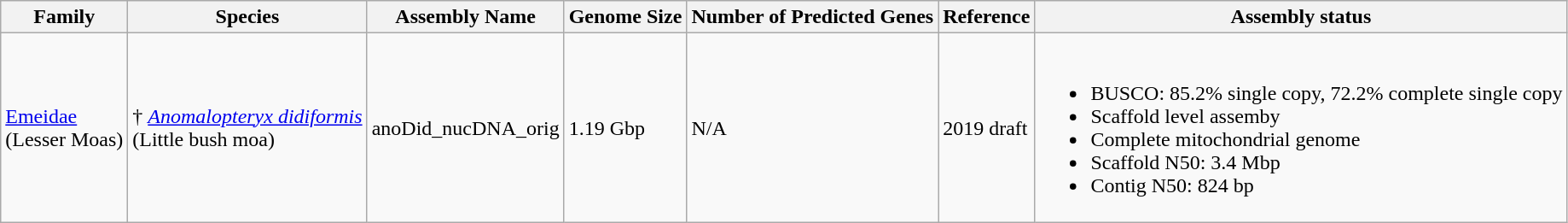<table class="wikitable sortable">
<tr>
<th>Family</th>
<th>Species</th>
<th>Assembly Name</th>
<th>Genome Size</th>
<th>Number of Predicted Genes</th>
<th>Reference</th>
<th>Assembly status</th>
</tr>
<tr>
<td><a href='#'>Emeidae</a><br>(Lesser Moas)</td>
<td>† <a href='#'><em>Anomalopteryx didiformis</em></a><br>(Little bush moa)</td>
<td>anoDid_nucDNA_orig</td>
<td>1.19 Gbp</td>
<td>N/A</td>
<td>2019 draft</td>
<td><br><ul><li>BUSCO: 85.2% single copy, 72.2% complete single copy</li><li>Scaffold level assemby</li><li>Complete mitochondrial genome</li><li>Scaffold N50: 3.4 Mbp</li><li>Contig N50: 824 bp</li></ul></td>
</tr>
</table>
